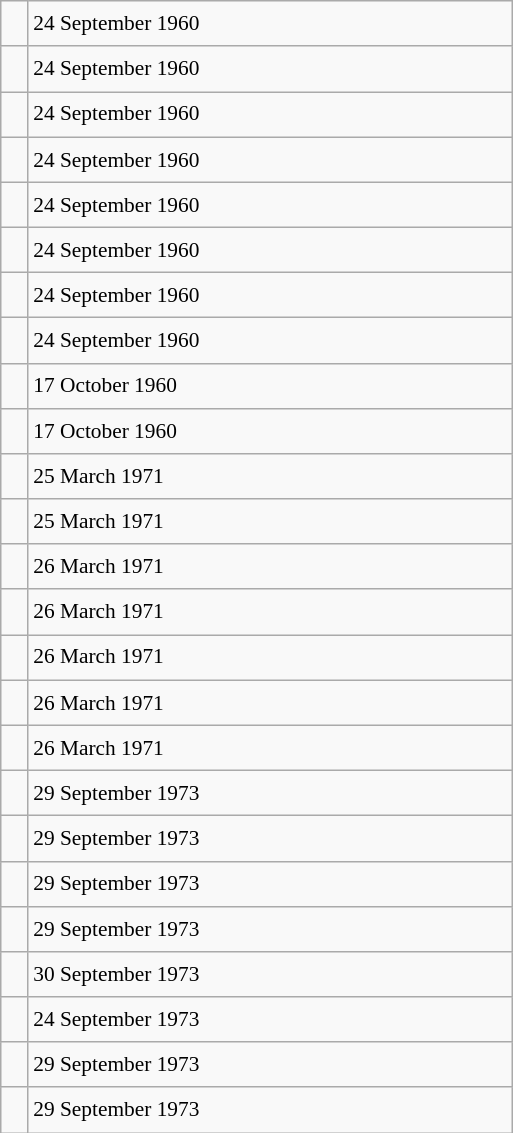<table class="wikitable" style="font-size: 89%; float: left; width: 24em; margin-right: 1em; line-height: 1.65em">
<tr>
<td></td>
<td>24 September 1960</td>
</tr>
<tr>
<td></td>
<td>24 September 1960</td>
</tr>
<tr>
<td></td>
<td>24 September 1960</td>
</tr>
<tr>
<td></td>
<td>24 September 1960</td>
</tr>
<tr>
<td></td>
<td>24 September 1960</td>
</tr>
<tr>
<td></td>
<td>24 September 1960</td>
</tr>
<tr>
<td></td>
<td>24 September 1960</td>
</tr>
<tr>
<td></td>
<td>24 September 1960</td>
</tr>
<tr>
<td></td>
<td>17 October 1960</td>
</tr>
<tr>
<td></td>
<td>17 October 1960</td>
</tr>
<tr>
<td></td>
<td>25 March 1971</td>
</tr>
<tr>
<td></td>
<td>25 March 1971</td>
</tr>
<tr>
<td></td>
<td>26 March 1971</td>
</tr>
<tr>
<td></td>
<td>26 March 1971</td>
</tr>
<tr>
<td></td>
<td>26 March 1971</td>
</tr>
<tr>
<td></td>
<td>26 March 1971</td>
</tr>
<tr>
<td></td>
<td>26 March 1971</td>
</tr>
<tr>
<td></td>
<td>29 September 1973</td>
</tr>
<tr>
<td></td>
<td>29 September 1973</td>
</tr>
<tr>
<td></td>
<td>29 September 1973</td>
</tr>
<tr>
<td></td>
<td>29 September 1973</td>
</tr>
<tr>
<td></td>
<td>30 September 1973</td>
</tr>
<tr>
<td></td>
<td>24 September 1973</td>
</tr>
<tr>
<td></td>
<td>29 September 1973</td>
</tr>
<tr>
<td></td>
<td>29 September 1973</td>
</tr>
</table>
